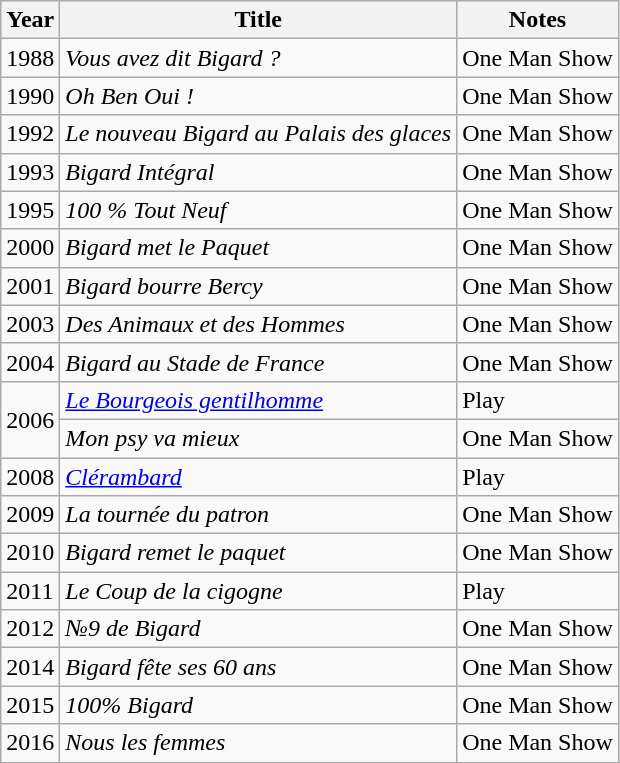<table class="wikitable">
<tr>
<th>Year</th>
<th>Title</th>
<th>Notes</th>
</tr>
<tr>
<td>1988</td>
<td><em>Vous avez dit Bigard ?</em></td>
<td>One Man Show</td>
</tr>
<tr>
<td>1990</td>
<td><em>Oh Ben Oui !</em></td>
<td>One Man Show</td>
</tr>
<tr>
<td>1992</td>
<td><em>Le nouveau Bigard au Palais des glaces</em></td>
<td>One Man Show</td>
</tr>
<tr>
<td>1993</td>
<td><em>Bigard Intégral</em></td>
<td>One Man Show</td>
</tr>
<tr>
<td>1995</td>
<td><em>100 % Tout Neuf</em></td>
<td>One Man Show</td>
</tr>
<tr>
<td>2000</td>
<td><em>Bigard met le Paquet</em></td>
<td>One Man Show</td>
</tr>
<tr>
<td>2001</td>
<td><em>Bigard bourre Bercy</em></td>
<td>One Man Show</td>
</tr>
<tr>
<td>2003</td>
<td><em>Des Animaux et des Hommes</em></td>
<td>One Man Show</td>
</tr>
<tr>
<td>2004</td>
<td><em>Bigard au Stade de France</em></td>
<td>One Man Show</td>
</tr>
<tr>
<td rowspan=2>2006</td>
<td><em><a href='#'>Le Bourgeois gentilhomme</a></em></td>
<td>Play</td>
</tr>
<tr>
<td><em>Mon psy va mieux</em></td>
<td>One Man Show</td>
</tr>
<tr>
<td>2008</td>
<td><em><a href='#'>Clérambard</a></em></td>
<td>Play</td>
</tr>
<tr>
<td>2009</td>
<td><em>La tournée du patron</em></td>
<td>One Man Show</td>
</tr>
<tr>
<td>2010</td>
<td><em>Bigard remet le paquet</em></td>
<td>One Man Show</td>
</tr>
<tr>
<td>2011</td>
<td><em>Le Coup de la cigogne</em></td>
<td>Play</td>
</tr>
<tr>
<td>2012</td>
<td><em>№9 de Bigard</em></td>
<td>One Man Show</td>
</tr>
<tr>
<td>2014</td>
<td><em>Bigard fête ses 60 ans</em></td>
<td>One Man Show</td>
</tr>
<tr>
<td>2015</td>
<td><em>100% Bigard</em></td>
<td>One Man Show</td>
</tr>
<tr>
<td>2016</td>
<td><em>Nous les femmes</em></td>
<td>One Man Show</td>
</tr>
<tr>
</tr>
</table>
